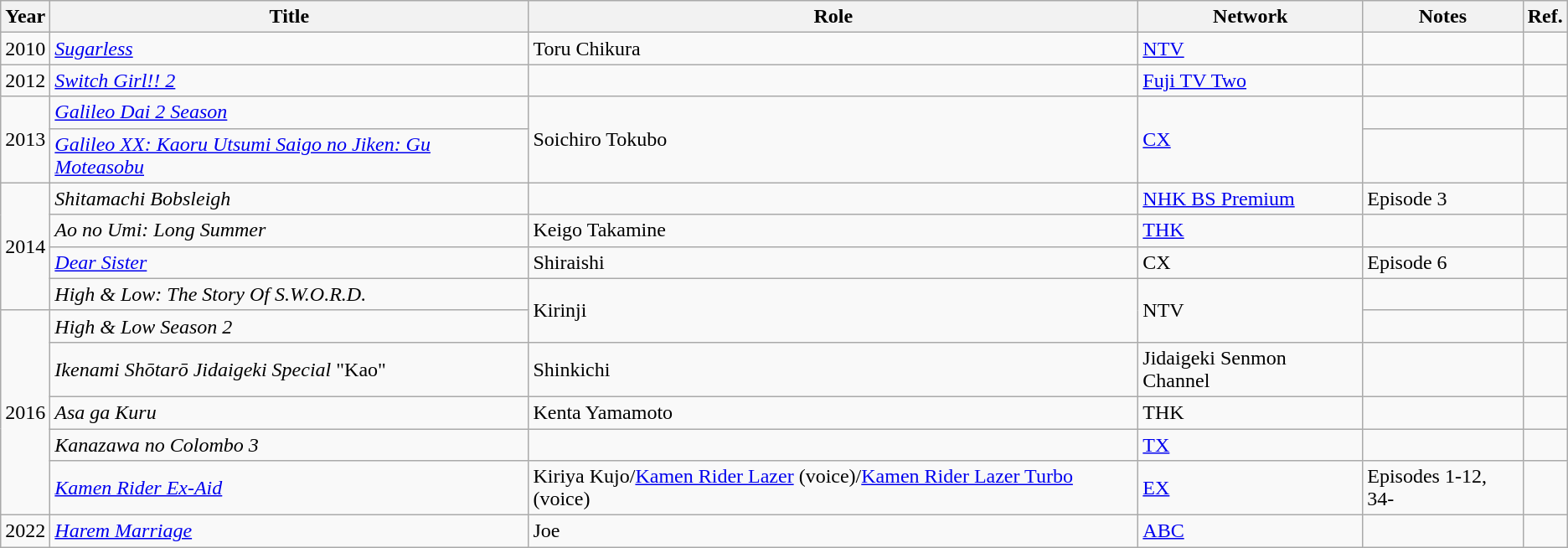<table class="wikitable">
<tr>
<th>Year</th>
<th>Title</th>
<th>Role</th>
<th>Network</th>
<th>Notes</th>
<th>Ref.</th>
</tr>
<tr>
<td>2010</td>
<td><em><a href='#'>Sugarless</a></em></td>
<td>Toru Chikura</td>
<td><a href='#'>NTV</a></td>
<td></td>
<td></td>
</tr>
<tr>
<td>2012</td>
<td><em><a href='#'>Switch Girl!! 2</a></em></td>
<td></td>
<td><a href='#'>Fuji TV Two</a></td>
<td></td>
<td></td>
</tr>
<tr>
<td rowspan="2">2013</td>
<td><em><a href='#'>Galileo Dai 2 Season</a></em></td>
<td rowspan="2">Soichiro Tokubo</td>
<td rowspan="2"><a href='#'>CX</a></td>
<td></td>
<td></td>
</tr>
<tr>
<td><em><a href='#'>Galileo XX: Kaoru Utsumi Saigo no Jiken: Gu Moteasobu</a></em></td>
<td></td>
<td></td>
</tr>
<tr>
<td rowspan="4">2014</td>
<td><em>Shitamachi Bobsleigh</em></td>
<td></td>
<td><a href='#'>NHK BS Premium</a></td>
<td>Episode 3</td>
<td></td>
</tr>
<tr>
<td><em>Ao no Umi: Long Summer</em></td>
<td>Keigo Takamine</td>
<td><a href='#'>THK</a></td>
<td></td>
<td></td>
</tr>
<tr>
<td><em><a href='#'>Dear Sister</a></em></td>
<td>Shiraishi</td>
<td>CX</td>
<td>Episode 6</td>
<td></td>
</tr>
<tr>
<td><em>High & Low: The Story Of S.W.O.R.D.</em></td>
<td rowspan="2">Kirinji</td>
<td rowspan="2">NTV</td>
<td></td>
<td></td>
</tr>
<tr>
<td rowspan="5">2016</td>
<td><em>High & Low Season 2</em></td>
<td></td>
<td></td>
</tr>
<tr>
<td><em>Ikenami Shōtarō Jidaigeki Special</em> "Kao"</td>
<td>Shinkichi</td>
<td>Jidaigeki Senmon Channel</td>
<td></td>
<td></td>
</tr>
<tr>
<td><em>Asa ga Kuru</em></td>
<td>Kenta Yamamoto</td>
<td>THK</td>
<td></td>
<td></td>
</tr>
<tr>
<td><em>Kanazawa no Colombo 3</em></td>
<td></td>
<td><a href='#'>TX</a></td>
<td></td>
<td></td>
</tr>
<tr>
<td><em><a href='#'>Kamen Rider Ex-Aid</a></em></td>
<td>Kiriya Kujo/<a href='#'>Kamen Rider Lazer</a> (voice)/<a href='#'>Kamen Rider Lazer Turbo</a> (voice)</td>
<td><a href='#'>EX</a></td>
<td>Episodes 1-12, 34-</td>
<td></td>
</tr>
<tr>
<td rowspan="1">2022</td>
<td><em><a href='#'>Harem Marriage</a></em></td>
<td>Joe</td>
<td><a href='#'>ABC</a></td>
<td></td>
<td></td>
</tr>
</table>
